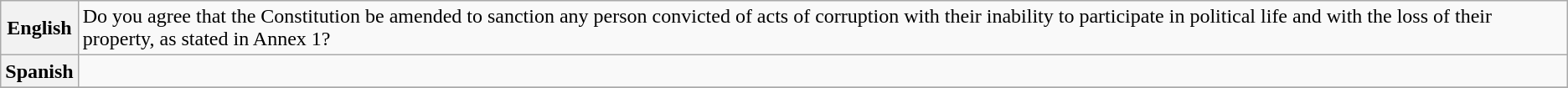<table class="wikitable">
<tr>
<th>English</th>
<td>Do you agree that the Constitution be amended to sanction any person convicted of acts of corruption with their inability to participate in political life and with the loss of their property, as stated in Annex 1?</td>
</tr>
<tr>
<th>Spanish</th>
<td></td>
</tr>
<tr>
</tr>
</table>
